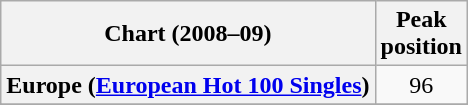<table class="wikitable sortable plainrowheaders" style="text-align:center;">
<tr>
<th align="left">Chart (2008–09)</th>
<th align="left">Peak<br>position</th>
</tr>
<tr>
<th scope="row">Europe (<a href='#'>European Hot 100 Singles</a>)</th>
<td>96</td>
</tr>
<tr>
</tr>
<tr>
</tr>
</table>
